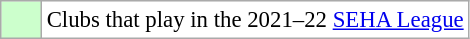<table class="wikitable" style="font-size: 95%;text-align:center;">
<tr>
<td style="background: #ccffcc;" width="20"></td>
<td bgcolor="#ffffff" align="left">Clubs that play in the 2021–22 <a href='#'>SEHA League</a></td>
</tr>
</table>
